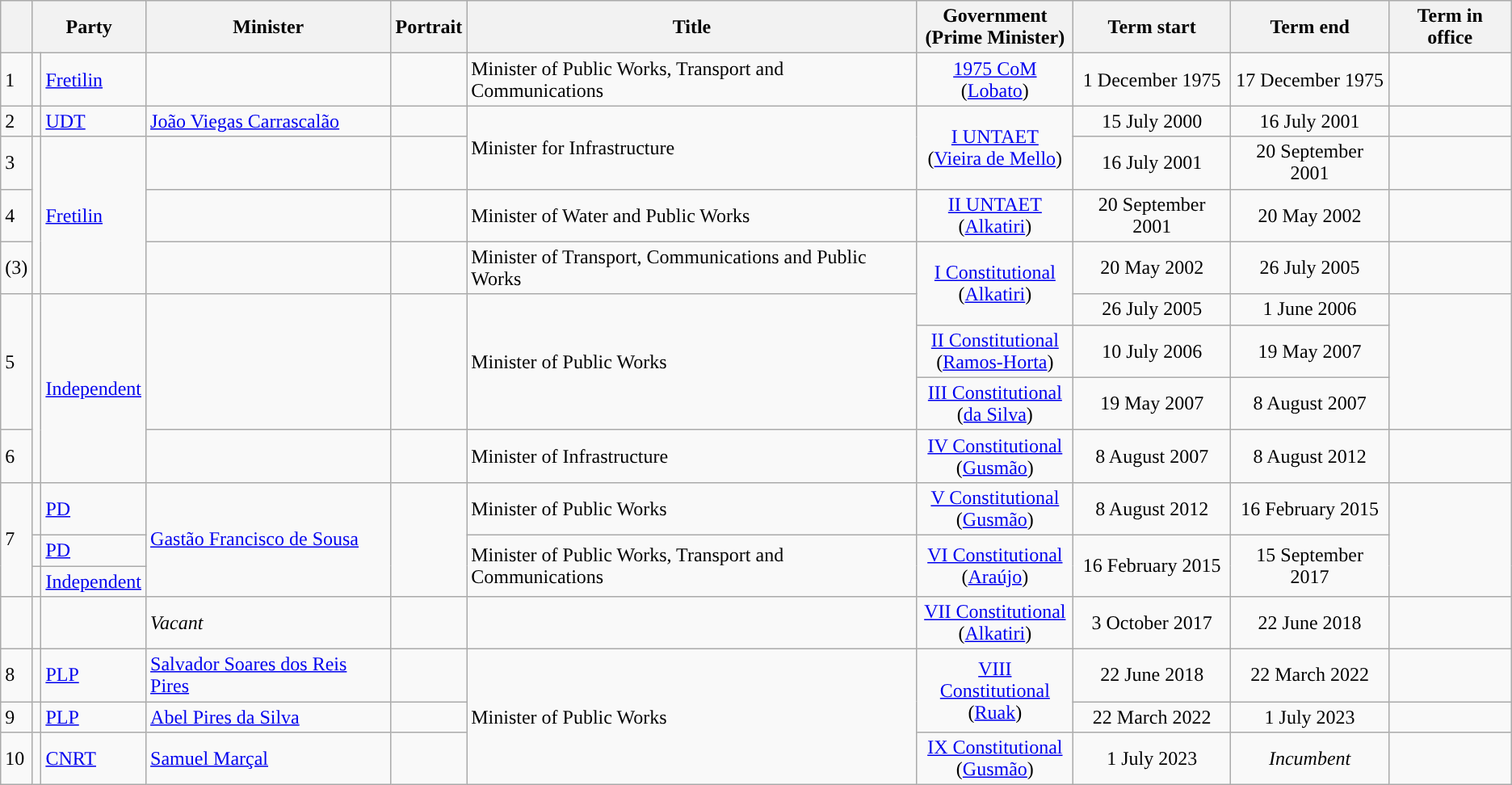<table class="wikitable sortable">
<tr>
<th></th>
<th colspan="2">Party</th>
<th>Minister</th>
<th>Portrait</th>
<th>Title</th>
<th>Government<br>(Prime Minister)</th>
<th>Term start</th>
<th>Term end</th>
<th>Term in office</th>
</tr>
<tr>
<td>1</td>
<td style="background:"></td>
<td><a href='#'>Fretilin</a></td>
<td></td>
<td></td>
<td>Minister of Public Works, Transport and Communications</td>
<td align=center><a href='#'>1975 CoM</a><br>(<a href='#'>Lobato</a>)</td>
<td align=center>1 December 1975</td>
<td align=center>17 December 1975</td>
<td align=right></td>
</tr>
<tr>
<td>2</td>
<td style="background:"></td>
<td><a href='#'>UDT</a></td>
<td><a href='#'>João Viegas Carrascalão</a></td>
<td></td>
<td rowspan=2>Minister for Infrastructure</td>
<td rowspan=2 align=center><a href='#'>I UNTAET</a><br>(<a href='#'>Vieira de Mello</a>)</td>
<td align=center>15 July 2000</td>
<td align=center>16 July 2001</td>
<td align=right></td>
</tr>
<tr>
<td>3</td>
<td rowspan=3 style="background:"></td>
<td rowspan=3><a href='#'>Fretilin</a></td>
<td></td>
<td></td>
<td align=center>16 July 2001</td>
<td align=center>20 September 2001</td>
<td align=right></td>
</tr>
<tr>
<td>4</td>
<td></td>
<td></td>
<td>Minister of Water and Public Works</td>
<td align=center><a href='#'>II UNTAET</a><br>(<a href='#'>Alkatiri</a>)</td>
<td align=center>20 September 2001</td>
<td align=center>20 May 2002</td>
<td align=right></td>
</tr>
<tr>
<td>(3)</td>
<td></td>
<td></td>
<td>Minister of Transport, Communications and Public Works</td>
<td rowspan=2 align=center><a href='#'>I Constitutional</a><br>(<a href='#'>Alkatiri</a>)</td>
<td align=center>20 May 2002</td>
<td align=center>26 July 2005</td>
<td align=right></td>
</tr>
<tr>
<td rowspan=3>5</td>
<td rowspan=4 style="background:"></td>
<td rowspan=4><a href='#'>Independent</a></td>
<td rowspan=3></td>
<td rowspan=3></td>
<td rowspan=3>Minister of Public Works</td>
<td align=center>26 July 2005</td>
<td align=center>1 June 2006</td>
<td rowspan=3 align=right></td>
</tr>
<tr>
<td align=center><a href='#'>II Constitutional</a><br>(<a href='#'>Ramos-Horta</a>)</td>
<td align=center>10 July 2006</td>
<td align=center>19 May 2007</td>
</tr>
<tr>
<td align=center><a href='#'>III Constitutional</a><br>(<a href='#'>da Silva</a>)</td>
<td align=center>19 May 2007</td>
<td align=center>8 August 2007</td>
</tr>
<tr>
<td>6</td>
<td></td>
<td></td>
<td>Minister of Infrastructure</td>
<td align=center><a href='#'>IV Constitutional</a><br>(<a href='#'>Gusmão</a>)</td>
<td align=center>8 August 2007</td>
<td align=center>8 August 2012</td>
<td align=right></td>
</tr>
<tr>
<td rowspan=3>7</td>
<td style="background:"></td>
<td><a href='#'>PD</a></td>
<td rowspan=3><a href='#'>Gastão Francisco de Sousa</a></td>
<td rowspan=3></td>
<td>Minister of Public Works</td>
<td align=center><a href='#'>V Constitutional</a><br>(<a href='#'>Gusmão</a>)</td>
<td align=center>8 August 2012</td>
<td align=center>16 February 2015</td>
<td rowspan=3 align=right></td>
</tr>
<tr>
<td style="background:"></td>
<td><a href='#'>PD</a> </td>
<td rowspan=2>Minister of Public Works, Transport and Communications</td>
<td rowspan=2 align=center><a href='#'>VI Constitutional</a><br>(<a href='#'>Araújo</a>)</td>
<td rowspan=2 align=center>16 February 2015</td>
<td rowspan=2 align=center>15 September 2017</td>
</tr>
<tr>
<td style="background:"></td>
<td><a href='#'>Independent</a></td>
</tr>
<tr>
<td></td>
<td></td>
<td></td>
<td><em>Vacant</em></td>
<td></td>
<td></td>
<td align=center><a href='#'>VII Constitutional</a><br>(<a href='#'>Alkatiri</a>)</td>
<td align=center>3 October 2017</td>
<td align=center>22 June 2018</td>
<td align=right></td>
</tr>
<tr>
<td>8</td>
<td style="background:"></td>
<td><a href='#'>PLP</a></td>
<td><a href='#'>Salvador Soares dos Reis Pires</a></td>
<td></td>
<td rowspan=3>Minister of Public Works</td>
<td rowspan=2 align=center><a href='#'>VIII Constitutional</a><br>(<a href='#'>Ruak</a>)</td>
<td align=center>22 June 2018</td>
<td align=center>22 March 2022</td>
<td align=right></td>
</tr>
<tr>
<td>9</td>
<td style="background:"></td>
<td><a href='#'>PLP</a></td>
<td><a href='#'>Abel Pires da Silva</a></td>
<td></td>
<td align=center>22 March 2022</td>
<td align=center>1 July 2023</td>
<td align=right></td>
</tr>
<tr>
<td>10</td>
<td style="background:"></td>
<td><a href='#'>CNRT</a></td>
<td><a href='#'>Samuel Marçal</a></td>
<td></td>
<td align=center><a href='#'>IX Constitutional</a><br>(<a href='#'>Gusmão</a>)</td>
<td align=center>1 July 2023</td>
<td align=center><em>Incumbent</em></td>
<td align=right></td>
</tr>
</table>
